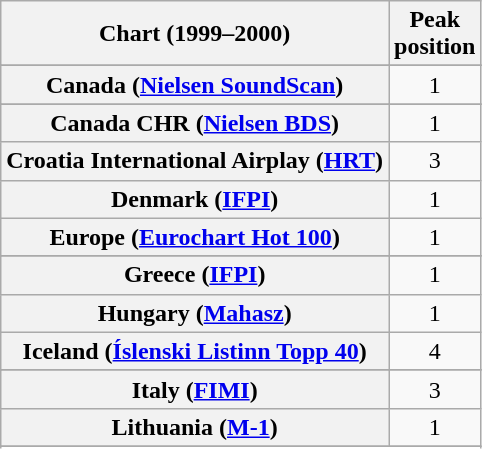<table class="wikitable sortable plainrowheaders" style="text-align:center">
<tr>
<th>Chart (1999–2000)</th>
<th>Peak<br>position</th>
</tr>
<tr>
</tr>
<tr>
</tr>
<tr>
</tr>
<tr>
</tr>
<tr>
<th scope="row">Canada (<a href='#'>Nielsen SoundScan</a>)</th>
<td>1</td>
</tr>
<tr>
</tr>
<tr>
</tr>
<tr>
</tr>
<tr>
<th scope="row">Canada CHR (<a href='#'>Nielsen BDS</a>)</th>
<td style="text-align:center">1</td>
</tr>
<tr>
<th scope="row">Croatia International Airplay (<a href='#'>HRT</a>)</th>
<td>3</td>
</tr>
<tr>
<th scope="row">Denmark (<a href='#'>IFPI</a>)</th>
<td>1</td>
</tr>
<tr>
<th scope="row">Europe (<a href='#'>Eurochart Hot 100</a>)</th>
<td>1</td>
</tr>
<tr>
</tr>
<tr>
</tr>
<tr>
</tr>
<tr>
<th scope="row">Greece (<a href='#'>IFPI</a>)</th>
<td>1</td>
</tr>
<tr>
<th scope="row">Hungary (<a href='#'>Mahasz</a>)</th>
<td>1</td>
</tr>
<tr>
<th scope="row">Iceland (<a href='#'>Íslenski Listinn Topp 40</a>)</th>
<td>4</td>
</tr>
<tr>
</tr>
<tr>
<th scope="row">Italy (<a href='#'>FIMI</a>)</th>
<td>3</td>
</tr>
<tr>
<th scope="row">Lithuania (<a href='#'>M-1</a>)</th>
<td>1</td>
</tr>
<tr>
</tr>
<tr>
</tr>
<tr>
</tr>
<tr>
</tr>
<tr>
</tr>
<tr>
</tr>
<tr>
</tr>
<tr>
</tr>
<tr>
</tr>
<tr>
</tr>
<tr>
</tr>
<tr>
</tr>
<tr>
</tr>
<tr>
</tr>
<tr>
</tr>
</table>
